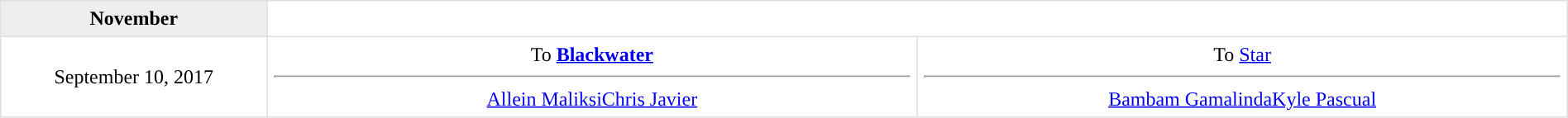<table border=1 style="border-collapse:collapse; text-align: center; width: 100%" bordercolor="#DFDFDF"  cellpadding="5">
<tr bgcolor="eeeeee">
<th>November</th>
</tr>
<tr>
<td style="width:12%">September 10, 2017</td>
<td style="width:29.3%" valign="top">To <strong><a href='#'>Blackwater</a></strong><hr><a href='#'>Allein Maliksi</a><a href='#'>Chris Javier</a></td>
<td style="width:29.3%" valign="top">To <a href='#'>Star</a><hr><a href='#'>Bambam Gamalinda</a><a href='#'>Kyle Pascual</a></td>
</tr>
</table>
